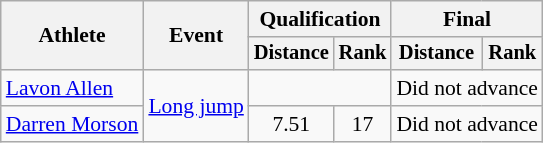<table class="wikitable" style="font-size:90%">
<tr>
<th rowspan=2>Athlete</th>
<th rowspan=2>Event</th>
<th colspan=2>Qualification</th>
<th colspan=2>Final</th>
</tr>
<tr style="font-size:95%">
<th>Distance</th>
<th>Rank</th>
<th>Distance</th>
<th>Rank</th>
</tr>
<tr align=center>
<td align=left><a href='#'>Lavon Allen</a></td>
<td align=left rowspan=2><a href='#'>Long jump</a></td>
<td colspan=2></td>
<td colspan=2>Did not advance</td>
</tr>
<tr align=center>
<td align=left><a href='#'>Darren Morson</a></td>
<td>7.51</td>
<td>17</td>
<td colspan=2>Did not advance</td>
</tr>
</table>
